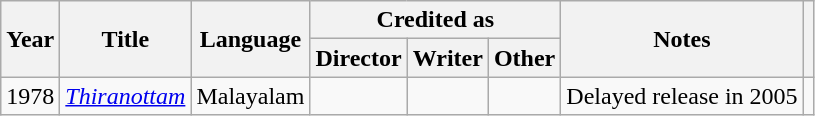<table class="wikitable sortable">
<tr>
<th rowspan="2" scope="col">Year</th>
<th rowspan="2" scope="col">Title</th>
<th rowspan="2" scope="col">Language</th>
<th colspan="3" scope="col">Credited as</th>
<th rowspan="2" scope="col" class="unsortable">Notes</th>
<th rowspan="2" scope="col" class="unsortable"></th>
</tr>
<tr>
<th scope="col">Director</th>
<th scope="col">Writer</th>
<th scope="col">Other</th>
</tr>
<tr>
<td>1978</td>
<td><em><a href='#'>Thiranottam</a></em></td>
<td>Malayalam</td>
<td></td>
<td></td>
<td></td>
<td>Delayed release in 2005</td>
<td></td>
</tr>
</table>
